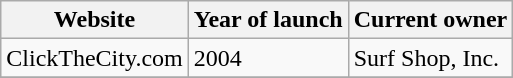<table class="wikitable">
<tr>
<th>Website</th>
<th>Year of launch</th>
<th>Current owner</th>
</tr>
<tr>
<td>ClickTheCity.com</td>
<td>2004</td>
<td>Surf Shop, Inc.</td>
</tr>
<tr>
</tr>
</table>
